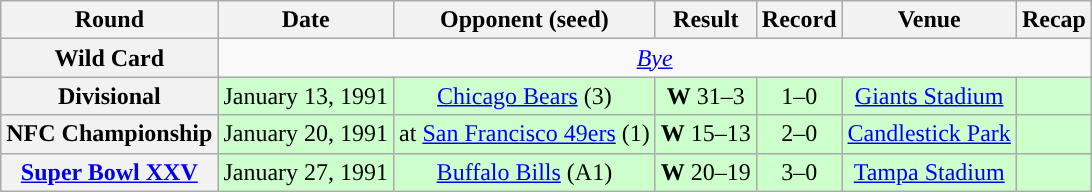<table class="wikitable" style="text-align:center">
<tr>
<th>Round</th>
<th>Date</th>
<th>Opponent (seed)</th>
<th>Result</th>
<th>Record</th>
<th>Venue</th>
<th>Recap</th>
</tr>
<tr>
<th>Wild Card</th>
<td colspan=7 align=center><em><a href='#'>Bye</a></em></td>
</tr>
<tr style="background: #cfc;">
<th>Divisional</th>
<td>January 13, 1991</td>
<td><a href='#'>Chicago Bears</a> (3)</td>
<td><strong>W</strong> 31–3</td>
<td>1–0</td>
<td><a href='#'>Giants Stadium</a></td>
<td></td>
</tr>
<tr style="background: #cfc;">
<th>NFC Championship</th>
<td>January 20, 1991</td>
<td>at <a href='#'>San Francisco 49ers</a> (1)</td>
<td><strong>W</strong> 15–13</td>
<td>2–0</td>
<td><a href='#'>Candlestick Park</a></td>
<td></td>
</tr>
<tr style="background: #cfc;">
<th><a href='#'>Super Bowl XXV</a></th>
<td>January 27, 1991</td>
<td><a href='#'>Buffalo Bills</a> (A1)</td>
<td><strong>W</strong> 20–19</td>
<td>3–0</td>
<td><a href='#'>Tampa Stadium</a></td>
<td></td>
</tr>
</table>
